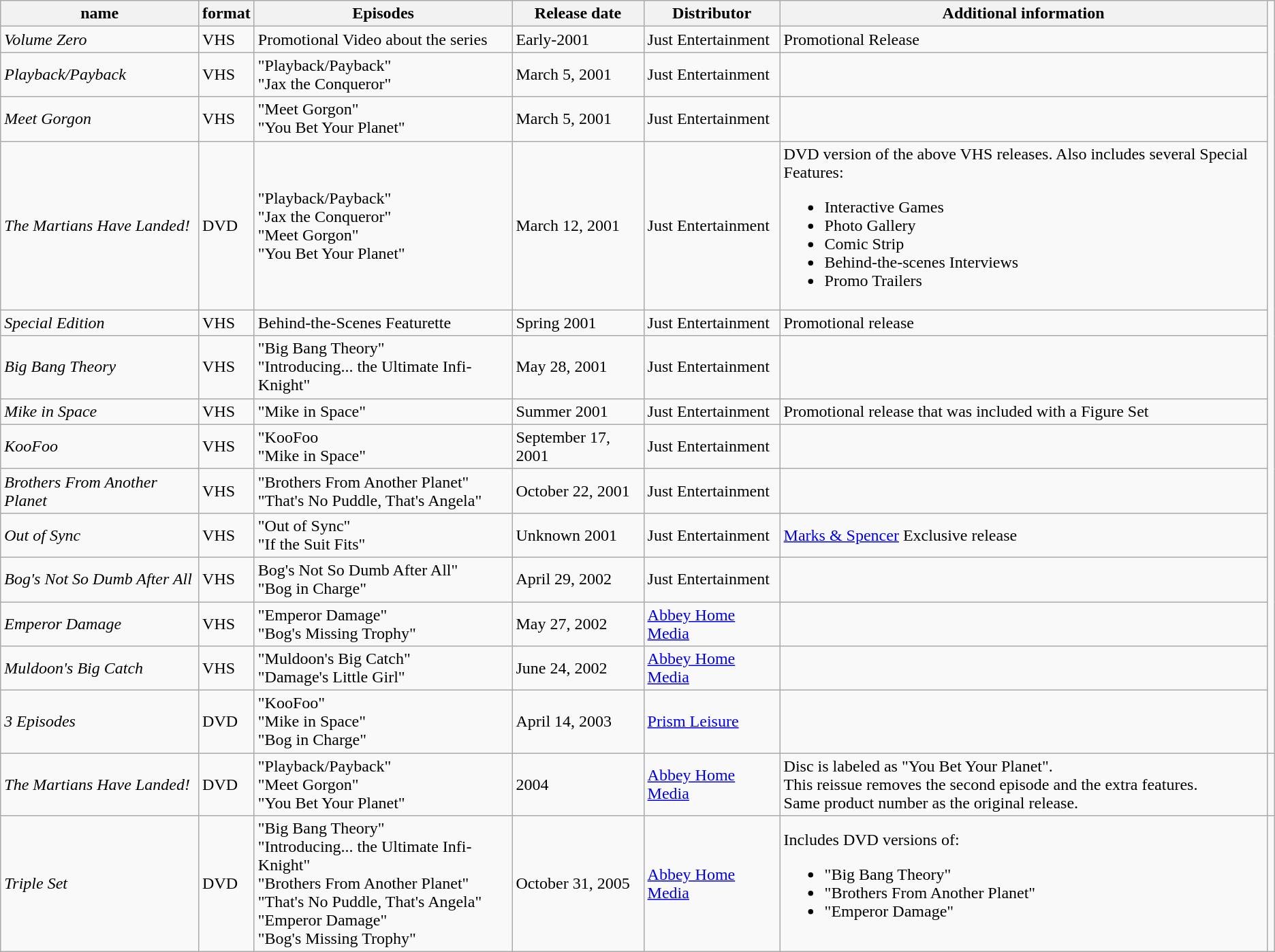<table class="wikitable">
<tr>
<th>name</th>
<th>format</th>
<th>Episodes</th>
<th>Release date</th>
<th>Distributor</th>
<th>Additional information</th>
</tr>
<tr>
<td><em>Volume Zero</em></td>
<td>VHS</td>
<td>Promotional Video about the series</td>
<td>Early-2001</td>
<td>Just Entertainment</td>
<td>Promotional Release</td>
</tr>
<tr>
<td><em>Playback/Payback</em></td>
<td>VHS</td>
<td>"Playback/Payback"<br>"Jax the Conqueror"</td>
<td>March 5, 2001</td>
<td>Just Entertainment</td>
<td></td>
</tr>
<tr>
<td><em>Meet Gorgon</em></td>
<td>VHS</td>
<td>"Meet Gorgon"<br>"You Bet Your Planet"</td>
<td>March 5, 2001</td>
<td>Just Entertainment</td>
<td></td>
</tr>
<tr>
<td><em>The Martians Have Landed!</em></td>
<td>DVD</td>
<td>"Playback/Payback"<br>"Jax the Conqueror"<br>"Meet Gorgon"<br>"You Bet Your Planet"</td>
<td>March 12, 2001</td>
<td>Just Entertainment</td>
<td>DVD version of the above VHS releases. Also includes several Special Features:<br><ul><li>Interactive Games</li><li>Photo Gallery</li><li>Comic Strip</li><li>Behind-the-scenes Interviews</li><li>Promo Trailers</li></ul></td>
</tr>
<tr>
<td><em>Special Edition</em></td>
<td>VHS</td>
<td>Behind-the-Scenes Featurette</td>
<td>Spring 2001</td>
<td>Just Entertainment</td>
<td>Promotional release</td>
</tr>
<tr>
<td><em>Big Bang Theory</em></td>
<td>VHS</td>
<td>"Big Bang Theory"<br>"Introducing... the Ultimate Infi-Knight"</td>
<td>May 28, 2001</td>
<td>Just Entertainment</td>
<td></td>
</tr>
<tr>
<td><em>Mike in Space</em></td>
<td>VHS</td>
<td>"Mike in Space"</td>
<td>Summer 2001</td>
<td>Just Entertainment</td>
<td>Promotional release that was included with a Figure Set</td>
</tr>
<tr>
<td><em>KooFoo</em></td>
<td>VHS</td>
<td>"KooFoo<br>"Mike in Space"</td>
<td>September 17, 2001</td>
<td>Just Entertainment</td>
<td></td>
</tr>
<tr>
<td><em>Brothers From Another Planet</em></td>
<td>VHS</td>
<td>"Brothers From Another Planet"<br>"That's No Puddle, That's Angela"</td>
<td>October 22, 2001</td>
<td>Just Entertainment</td>
<td></td>
</tr>
<tr>
<td><em>Out of Sync</em></td>
<td>VHS</td>
<td>"Out of Sync"<br>"If the Suit Fits"</td>
<td>Unknown 2001</td>
<td>Just Entertainment</td>
<td><a href='#'>Marks & Spencer</a> Exclusive release</td>
</tr>
<tr>
<td><em>Bog's Not So Dumb After All</em></td>
<td>VHS</td>
<td>Bog's Not So Dumb After All"<br>"Bog in Charge"</td>
<td>April 29, 2002</td>
<td>Just Entertainment</td>
<td></td>
</tr>
<tr>
<td><em>Emperor Damage</em></td>
<td>VHS</td>
<td>"Emperor Damage"<br>"Bog's Missing Trophy"</td>
<td>May 27, 2002</td>
<td><a href='#'>Abbey Home Media</a></td>
<td></td>
</tr>
<tr>
<td><em>Muldoon's Big Catch</em></td>
<td>VHS</td>
<td>"Muldoon's Big Catch"<br>"Damage's Little Girl"</td>
<td>June 24, 2002</td>
<td><a href='#'>Abbey Home Media</a></td>
<td></td>
</tr>
<tr>
<td><em>3 Episodes</em></td>
<td>DVD</td>
<td>"KooFoo"<br>"Mike in Space"<br>"Bog in Charge"</td>
<td>April 14, 2003</td>
<td><a href='#'>Prism Leisure</a></td>
<td></td>
</tr>
<tr>
<td><em>The Martians Have Landed!</em></td>
<td>DVD</td>
<td>"Playback/Payback"<br>"Meet Gorgon"<br>"You Bet Your Planet"</td>
<td>2004</td>
<td><a href='#'>Abbey Home Media</a></td>
<td>Disc is labeled as "You Bet Your Planet".<br>This reissue removes the second episode and the extra features.<br>Same product number as the original release.</td>
<td></td>
</tr>
<tr>
<td><em>Triple Set</em></td>
<td>DVD</td>
<td>"Big Bang Theory"<br>"Introducing... the Ultimate Infi-Knight"<br>"Brothers From Another Planet"<br>"That's No Puddle, That's Angela"<br>"Emperor Damage"<br>"Bog's Missing Trophy"</td>
<td>October 31, 2005</td>
<td><a href='#'>Abbey Home Media</a></td>
<td>Includes DVD versions of:<br><ul><li>"Big Bang Theory"</li><li>"Brothers From Another Planet"</li><li>"Emperor Damage"</li></ul></td>
</tr>
</table>
